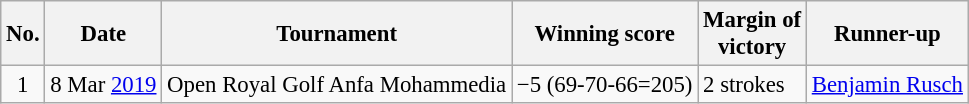<table class="wikitable" style="font-size:95%;">
<tr>
<th>No.</th>
<th>Date</th>
<th>Tournament</th>
<th>Winning score</th>
<th>Margin of<br>victory</th>
<th>Runner-up</th>
</tr>
<tr>
<td align=center>1</td>
<td align=right>8 Mar <a href='#'>2019</a></td>
<td>Open Royal Golf Anfa Mohammedia</td>
<td>−5 (69-70-66=205)</td>
<td>2 strokes</td>
<td> <a href='#'>Benjamin Rusch</a></td>
</tr>
</table>
